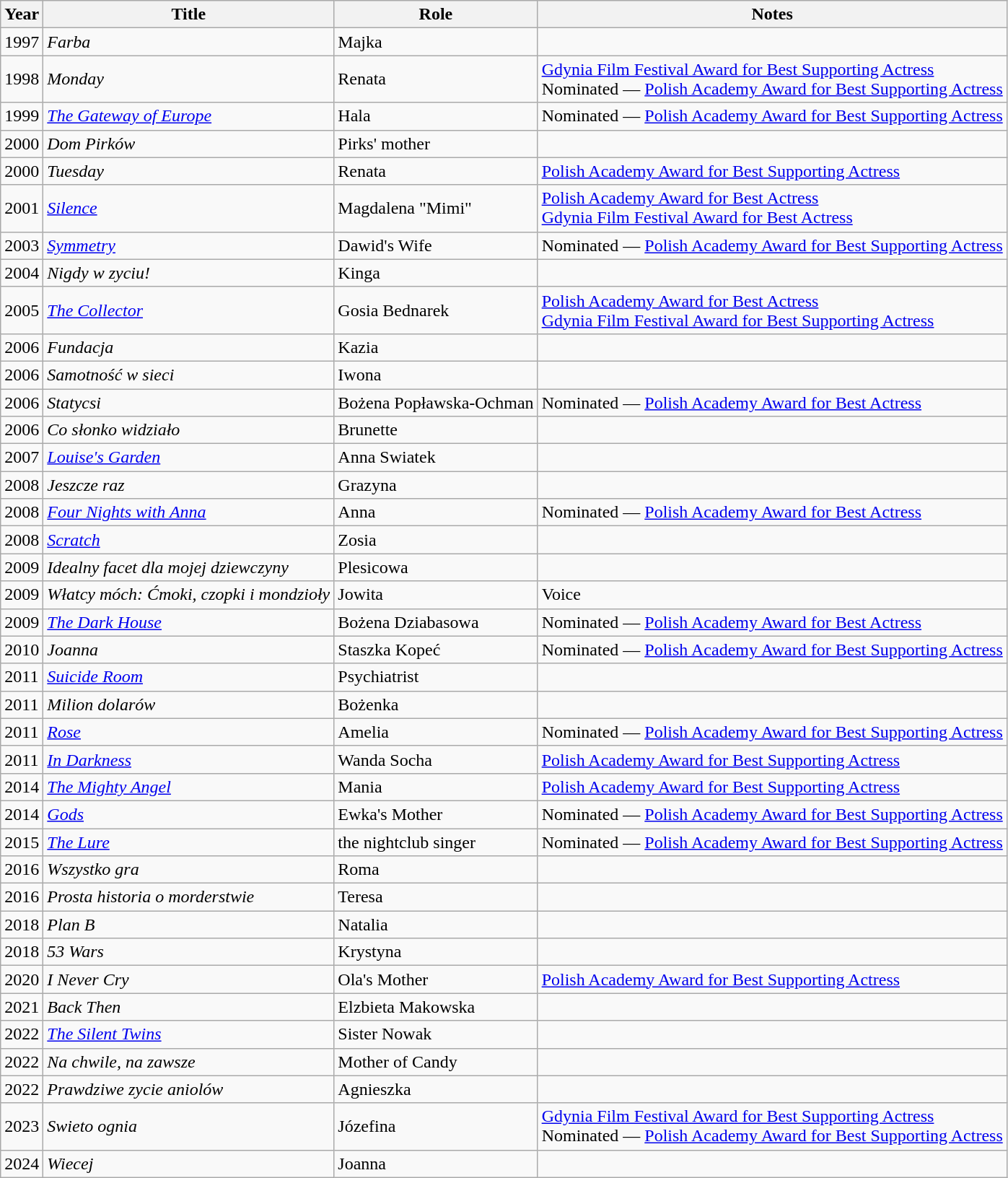<table class="wikitable sortable">
<tr>
<th>Year</th>
<th>Title</th>
<th>Role</th>
<th>Notes</th>
</tr>
<tr>
<td>1997</td>
<td><em>Farba</em></td>
<td>Majka</td>
<td></td>
</tr>
<tr>
<td>1998</td>
<td><em>Monday</em></td>
<td>Renata</td>
<td><a href='#'>Gdynia Film Festival Award for Best Supporting Actress</a><br>Nominated — <a href='#'>Polish Academy Award for Best Supporting Actress</a></td>
</tr>
<tr>
<td>1999</td>
<td><em><a href='#'>The Gateway of Europe</a></em></td>
<td>Hala</td>
<td>Nominated — <a href='#'>Polish Academy Award for Best Supporting Actress</a></td>
</tr>
<tr>
<td>2000</td>
<td><em>Dom Pirków</em></td>
<td>Pirks' mother</td>
<td></td>
</tr>
<tr>
<td>2000</td>
<td><em>Tuesday</em></td>
<td>Renata</td>
<td><a href='#'>Polish Academy Award for Best Supporting Actress</a></td>
</tr>
<tr>
<td>2001</td>
<td><em><a href='#'>Silence</a></em></td>
<td>Magdalena "Mimi"</td>
<td><a href='#'>Polish Academy Award for Best Actress</a><br><a href='#'>Gdynia Film Festival Award for Best Actress</a></td>
</tr>
<tr>
<td>2003</td>
<td><em><a href='#'>Symmetry</a></em></td>
<td>Dawid's Wife</td>
<td>Nominated — <a href='#'>Polish Academy Award for Best Supporting Actress</a></td>
</tr>
<tr>
<td>2004</td>
<td><em>Nigdy w zyciu!</em></td>
<td>Kinga</td>
<td></td>
</tr>
<tr>
<td>2005</td>
<td><em><a href='#'>The Collector</a></em></td>
<td>Gosia Bednarek</td>
<td><a href='#'>Polish Academy Award for Best Actress</a><br><a href='#'>Gdynia Film Festival Award for Best Supporting Actress</a></td>
</tr>
<tr>
<td>2006</td>
<td><em>Fundacja </em></td>
<td>Kazia</td>
<td></td>
</tr>
<tr>
<td>2006</td>
<td><em>Samotność w sieci</em></td>
<td>Iwona</td>
<td></td>
</tr>
<tr>
<td>2006</td>
<td><em>Statycsi</em></td>
<td>Bożena Popławska-Ochman</td>
<td>Nominated — <a href='#'>Polish Academy Award for Best Actress</a></td>
</tr>
<tr>
<td>2006</td>
<td><em>Co słonko widziało</em></td>
<td>Brunette</td>
<td></td>
</tr>
<tr>
<td>2007</td>
<td><em><a href='#'>Louise's Garden</a></em></td>
<td>Anna Swiatek</td>
<td></td>
</tr>
<tr>
<td>2008</td>
<td><em>Jeszcze raz</em></td>
<td>Grazyna</td>
<td></td>
</tr>
<tr>
<td>2008</td>
<td><em><a href='#'>Four Nights with Anna</a></em></td>
<td>Anna</td>
<td>Nominated — <a href='#'>Polish Academy Award for Best Actress</a></td>
</tr>
<tr>
<td>2008</td>
<td><em><a href='#'>Scratch</a></em></td>
<td>Zosia</td>
<td></td>
</tr>
<tr>
<td>2009</td>
<td><em>Idealny facet dla mojej dziewczyny</em></td>
<td>Plesicowa</td>
<td></td>
</tr>
<tr>
<td>2009</td>
<td><em>Włatcy móch: Ćmoki, czopki i mondzioły</em></td>
<td>Jowita</td>
<td>Voice</td>
</tr>
<tr>
<td>2009</td>
<td><em><a href='#'>The Dark House</a></em></td>
<td>Bożena Dziabasowa</td>
<td>Nominated — <a href='#'>Polish Academy Award for Best Actress</a></td>
</tr>
<tr>
<td>2010</td>
<td><em>Joanna</em></td>
<td>Staszka Kopeć</td>
<td>Nominated — <a href='#'>Polish Academy Award for Best Supporting Actress</a></td>
</tr>
<tr>
<td>2011</td>
<td><em><a href='#'>Suicide Room</a></em></td>
<td>Psychiatrist</td>
<td></td>
</tr>
<tr>
<td>2011</td>
<td><em>Milion dolarów</em></td>
<td>Bożenka</td>
<td></td>
</tr>
<tr>
<td>2011</td>
<td><em><a href='#'>Rose</a></em></td>
<td>Amelia</td>
<td>Nominated — <a href='#'>Polish Academy Award for Best Supporting Actress</a></td>
</tr>
<tr>
<td>2011</td>
<td><em><a href='#'>In Darkness</a></em></td>
<td>Wanda Socha</td>
<td><a href='#'>Polish Academy Award for Best Supporting Actress</a></td>
</tr>
<tr>
<td>2014</td>
<td><em><a href='#'>The Mighty Angel</a></em></td>
<td>Mania</td>
<td><a href='#'>Polish Academy Award for Best Supporting Actress</a></td>
</tr>
<tr>
<td>2014</td>
<td><em><a href='#'>Gods</a></em></td>
<td>Ewka's Mother</td>
<td>Nominated — <a href='#'>Polish Academy Award for Best Supporting Actress</a></td>
</tr>
<tr>
<td>2015</td>
<td><em><a href='#'>The Lure</a></em></td>
<td>the nightclub singer</td>
<td>Nominated — <a href='#'>Polish Academy Award for Best Supporting Actress</a></td>
</tr>
<tr>
<td>2016</td>
<td><em>Wszystko gra</em></td>
<td>Roma</td>
<td></td>
</tr>
<tr>
<td>2016</td>
<td><em>Prosta historia o morderstwie</em></td>
<td>Teresa</td>
<td></td>
</tr>
<tr>
<td>2018</td>
<td><em>Plan B</em></td>
<td>Natalia</td>
<td></td>
</tr>
<tr>
<td>2018</td>
<td><em>53 Wars</em></td>
<td>Krystyna</td>
<td></td>
</tr>
<tr>
<td>2020</td>
<td><em>I Never Cry</em></td>
<td>Ola's Mother</td>
<td><a href='#'>Polish Academy Award for Best Supporting Actress</a></td>
</tr>
<tr>
<td>2021</td>
<td><em>Back Then</em></td>
<td>Elzbieta Makowska</td>
<td></td>
</tr>
<tr>
<td>2022</td>
<td><em><a href='#'>The Silent Twins</a></em></td>
<td>Sister Nowak</td>
<td></td>
</tr>
<tr>
<td>2022</td>
<td><em>Na chwile, na zawsze</em></td>
<td>Mother of Candy</td>
<td></td>
</tr>
<tr>
<td>2022</td>
<td><em>Prawdziwe zycie aniolów</em></td>
<td>Agnieszka</td>
<td></td>
</tr>
<tr>
<td>2023</td>
<td><em>Swieto ognia</em></td>
<td>Józefina</td>
<td><a href='#'>Gdynia Film Festival Award for Best Supporting Actress</a><br>Nominated — <a href='#'>Polish Academy Award for Best Supporting Actress</a></td>
</tr>
<tr>
<td>2024</td>
<td><em>Wiecej</em></td>
<td>Joanna</td>
</tr>
</table>
